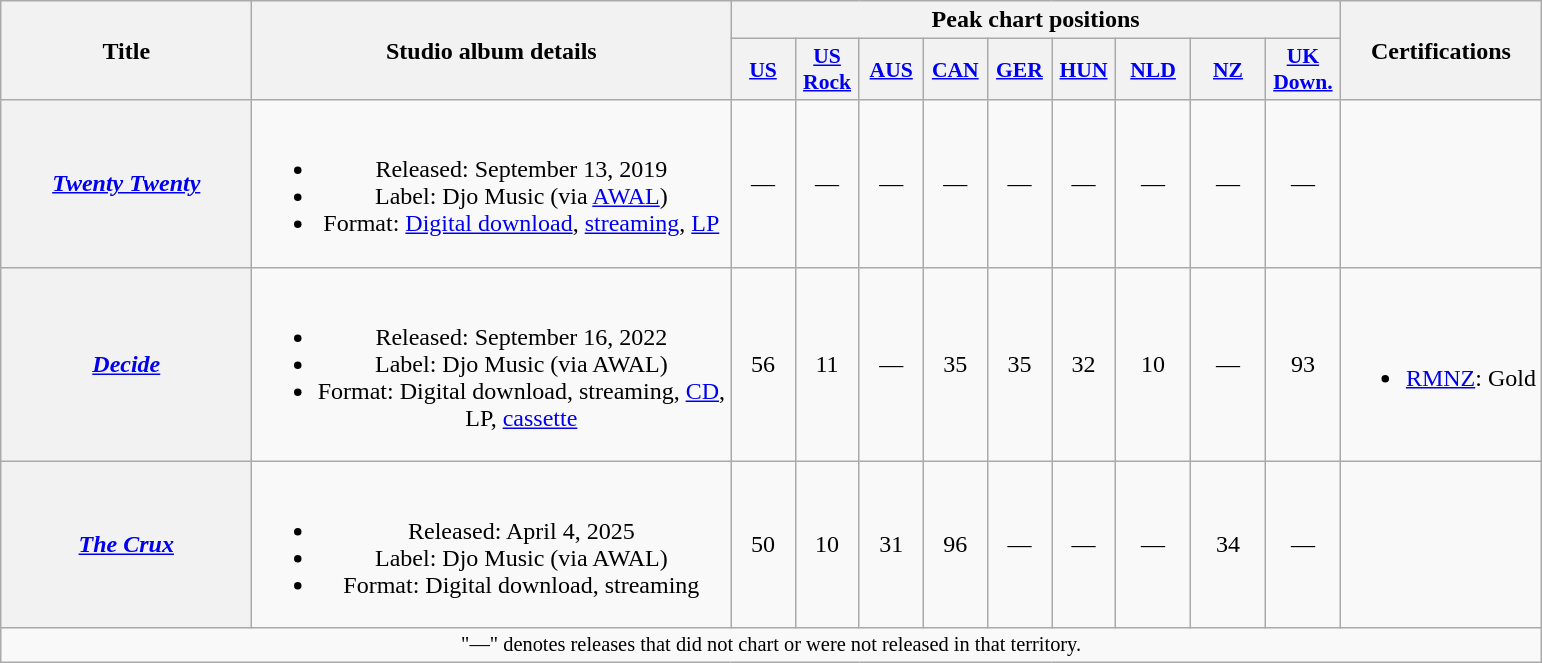<table class="wikitable plainrowheaders" style="text-align:center;">
<tr>
<th scope="col" rowspan="2" style="width:10em;">Title</th>
<th scope="col" rowspan="2" style="width:19.5em;">Studio album details</th>
<th scope="col" colspan="9">Peak chart positions</th>
<th rowspan="2">Certifications</th>
</tr>
<tr>
<th scope="col" style="width:2.5em;font-size:90%;"><a href='#'>US</a><br></th>
<th scope="col" style="width:2.5em;font-size:90%;"><a href='#'>US<br>Rock</a><br></th>
<th scope="col" style="width:2.5em;font-size:90%;"><a href='#'>AUS</a><br></th>
<th scope="col" style="width:2.5em;font-size:90%;"><a href='#'>CAN</a><br></th>
<th scope="col" style="width:2.5em;font-size:90%;"><a href='#'>GER</a><br></th>
<th scope="col" style="width:2.5em;font-size:90%;"><a href='#'>HUN</a><br></th>
<th scope="col" style="width:3em;font-size:90%;"><a href='#'>NLD</a><br></th>
<th scope="col" style="width:3em;font-size:90%;"><a href='#'>NZ</a><br></th>
<th scope="col" style="width:3em;font-size:90%;"><a href='#'>UK Down.</a><br></th>
</tr>
<tr>
<th scope="row"><em><a href='#'>Twenty Twenty</a></em></th>
<td><br><ul><li>Released: September 13, 2019</li><li>Label: Djo Music (via <a href='#'>AWAL</a>)</li><li>Format: <a href='#'>Digital download</a>, <a href='#'>streaming</a>, <a href='#'>LP</a></li></ul></td>
<td>—</td>
<td>—</td>
<td>—</td>
<td>—</td>
<td>—</td>
<td>—</td>
<td>—</td>
<td>—</td>
<td>—</td>
<td></td>
</tr>
<tr>
<th scope="row"><em><a href='#'>Decide</a></em></th>
<td><br><ul><li>Released: September 16, 2022</li><li>Label: Djo Music (via AWAL)</li><li>Format: Digital download, streaming, <a href='#'>CD</a>, LP, <a href='#'>cassette</a></li></ul></td>
<td>56</td>
<td>11</td>
<td>—</td>
<td>35</td>
<td>35</td>
<td>32</td>
<td>10</td>
<td>—</td>
<td>93</td>
<td><br><ul><li><a href='#'>RMNZ</a>: Gold</li></ul></td>
</tr>
<tr>
<th scope="row"><em><a href='#'>The Crux</a></em></th>
<td><br><ul><li>Released: April 4, 2025</li><li>Label: Djo Music (via AWAL)</li><li>Format: Digital download, streaming</li></ul></td>
<td>50</td>
<td>10</td>
<td>31</td>
<td>96</td>
<td>—</td>
<td>—</td>
<td>—</td>
<td>34</td>
<td>—</td>
<td></td>
</tr>
<tr>
<td colspan="12" style="font-size:85%">"—" denotes releases that did not chart or were not released in that territory.</td>
</tr>
</table>
